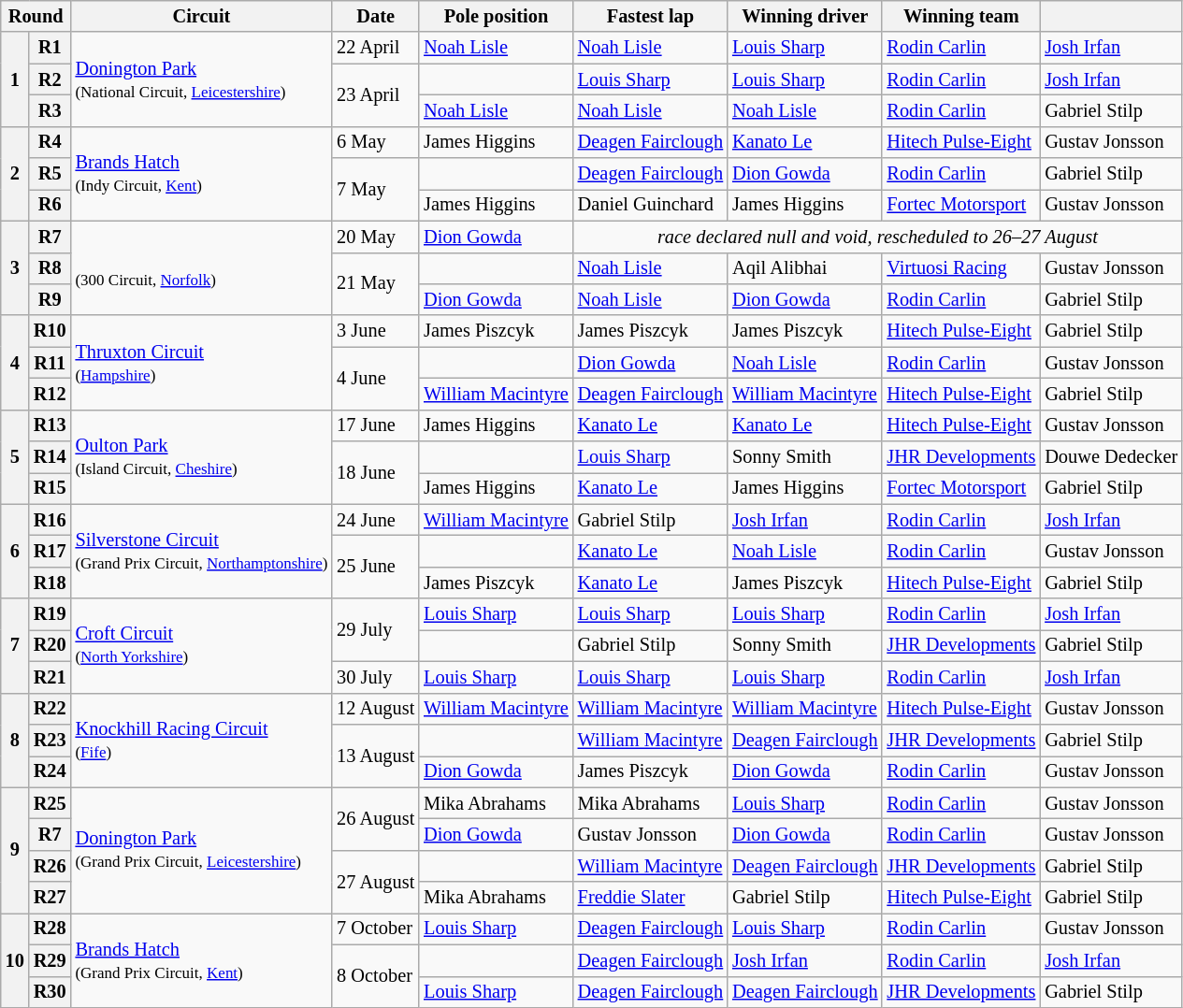<table class="wikitable" style="font-size: 85%">
<tr>
<th colspan=2>Round</th>
<th>Circuit</th>
<th>Date</th>
<th>Pole position</th>
<th>Fastest lap</th>
<th>Winning driver</th>
<th>Winning team</th>
<th></th>
</tr>
<tr>
<th rowspan=3>1</th>
<th>R1</th>
<td rowspan=3><a href='#'>Donington Park</a><br><small>(National Circuit, <a href='#'>Leicestershire</a>)</small></td>
<td>22 April</td>
<td> <a href='#'>Noah Lisle</a></td>
<td> <a href='#'>Noah Lisle</a></td>
<td> <a href='#'>Louis Sharp</a></td>
<td><a href='#'>Rodin Carlin</a></td>
<td> <a href='#'>Josh Irfan</a></td>
</tr>
<tr>
<th>R2</th>
<td rowspan=2>23 April</td>
<td></td>
<td> <a href='#'>Louis Sharp</a></td>
<td> <a href='#'>Louis Sharp</a></td>
<td><a href='#'>Rodin Carlin</a></td>
<td> <a href='#'>Josh Irfan</a></td>
</tr>
<tr>
<th>R3</th>
<td> <a href='#'>Noah Lisle</a></td>
<td> <a href='#'>Noah Lisle</a></td>
<td> <a href='#'>Noah Lisle</a></td>
<td><a href='#'>Rodin Carlin</a></td>
<td> Gabriel Stilp</td>
</tr>
<tr>
<th rowspan=3>2</th>
<th>R4</th>
<td rowspan=3><a href='#'>Brands Hatch</a><br><small>(Indy Circuit, <a href='#'>Kent</a>)</small></td>
<td>6 May</td>
<td> James Higgins</td>
<td> <a href='#'>Deagen Fairclough</a></td>
<td> <a href='#'>Kanato Le</a></td>
<td><a href='#'>Hitech Pulse-Eight</a></td>
<td nowrap> Gustav Jonsson</td>
</tr>
<tr>
<th>R5</th>
<td rowspan=2>7 May</td>
<td></td>
<td> <a href='#'>Deagen Fairclough</a></td>
<td> <a href='#'>Dion Gowda</a></td>
<td><a href='#'>Rodin Carlin</a></td>
<td> Gabriel Stilp</td>
</tr>
<tr>
<th>R6</th>
<td> James Higgins</td>
<td> Daniel Guinchard</td>
<td> James Higgins</td>
<td><a href='#'>Fortec Motorsport</a></td>
<td> Gustav Jonsson</td>
</tr>
<tr>
<th rowspan=3>3</th>
<th>R7</th>
<td rowspan=3><br><small>(300 Circuit, <a href='#'>Norfolk</a>)</small></td>
<td>20 May</td>
<td> <a href='#'>Dion Gowda</a></td>
<td colspan=4 style="text-align:center"><em>race declared null and void, rescheduled to 26–27 August</em></td>
</tr>
<tr>
<th>R8</th>
<td rowspan=2>21 May</td>
<td></td>
<td> <a href='#'>Noah Lisle</a></td>
<td> Aqil Alibhai</td>
<td><a href='#'>Virtuosi Racing</a></td>
<td> Gustav Jonsson</td>
</tr>
<tr>
<th>R9</th>
<td> <a href='#'>Dion Gowda</a></td>
<td> <a href='#'>Noah Lisle</a></td>
<td> <a href='#'>Dion Gowda</a></td>
<td><a href='#'>Rodin Carlin</a></td>
<td> Gabriel Stilp</td>
</tr>
<tr>
<th rowspan=3>4</th>
<th>R10</th>
<td rowspan=3><a href='#'>Thruxton Circuit</a><br><small>(<a href='#'>Hampshire</a>)</small></td>
<td>3 June</td>
<td> James Piszcyk</td>
<td> James Piszcyk</td>
<td> James Piszcyk</td>
<td><a href='#'>Hitech Pulse-Eight</a></td>
<td> Gabriel Stilp</td>
</tr>
<tr>
<th>R11</th>
<td rowspan=2>4 June</td>
<td></td>
<td> <a href='#'>Dion Gowda</a></td>
<td> <a href='#'>Noah Lisle</a></td>
<td><a href='#'>Rodin Carlin</a></td>
<td> Gustav Jonsson</td>
</tr>
<tr>
<th>R12</th>
<td> <a href='#'>William Macintyre</a></td>
<td> <a href='#'>Deagen Fairclough</a></td>
<td> <a href='#'>William Macintyre</a></td>
<td><a href='#'>Hitech Pulse-Eight</a></td>
<td> Gabriel Stilp</td>
</tr>
<tr>
<th rowspan=3>5</th>
<th>R13</th>
<td rowspan=3><a href='#'>Oulton Park</a><br><small>(Island Circuit, <a href='#'>Cheshire</a>)</small></td>
<td>17 June</td>
<td> James Higgins</td>
<td> <a href='#'>Kanato Le</a></td>
<td> <a href='#'>Kanato Le</a></td>
<td><a href='#'>Hitech Pulse-Eight</a></td>
<td> Gustav Jonsson</td>
</tr>
<tr>
<th>R14</th>
<td rowspan=2>18 June</td>
<td></td>
<td> <a href='#'>Louis Sharp</a></td>
<td> Sonny Smith</td>
<td><a href='#'>JHR Developments</a></td>
<td nowrap> Douwe Dedecker</td>
</tr>
<tr>
<th>R15</th>
<td> James Higgins</td>
<td> <a href='#'>Kanato Le</a></td>
<td> James Higgins</td>
<td><a href='#'>Fortec Motorsport</a></td>
<td> Gabriel Stilp</td>
</tr>
<tr>
<th rowspan=3>6</th>
<th>R16</th>
<td rowspan=3><a href='#'>Silverstone Circuit</a><br><small>(Grand Prix Circuit, <a href='#'>Northamptonshire</a>)</small></td>
<td>24 June</td>
<td> <a href='#'>William Macintyre</a></td>
<td> Gabriel Stilp</td>
<td> <a href='#'>Josh Irfan</a></td>
<td><a href='#'>Rodin Carlin</a></td>
<td> <a href='#'>Josh Irfan</a></td>
</tr>
<tr>
<th>R17</th>
<td rowspan=2>25 June</td>
<td></td>
<td> <a href='#'>Kanato Le</a></td>
<td> <a href='#'>Noah Lisle</a></td>
<td><a href='#'>Rodin Carlin</a></td>
<td> Gustav Jonsson</td>
</tr>
<tr>
<th>R18</th>
<td> James Piszcyk</td>
<td> <a href='#'>Kanato Le</a></td>
<td> James Piszcyk</td>
<td><a href='#'>Hitech Pulse-Eight</a></td>
<td> Gabriel Stilp</td>
</tr>
<tr>
<th rowspan=3>7</th>
<th>R19</th>
<td rowspan=3><a href='#'>Croft Circuit</a><br><small>(<a href='#'>North Yorkshire</a>)</small></td>
<td rowspan=2>29 July</td>
<td> <a href='#'>Louis Sharp</a></td>
<td> <a href='#'>Louis Sharp</a></td>
<td> <a href='#'>Louis Sharp</a></td>
<td><a href='#'>Rodin Carlin</a></td>
<td> <a href='#'>Josh Irfan</a></td>
</tr>
<tr>
<th>R20</th>
<td></td>
<td> Gabriel Stilp</td>
<td> Sonny Smith</td>
<td><a href='#'>JHR Developments</a></td>
<td> Gabriel Stilp</td>
</tr>
<tr>
<th>R21</th>
<td>30 July</td>
<td> <a href='#'>Louis Sharp</a></td>
<td> <a href='#'>Louis Sharp</a></td>
<td> <a href='#'>Louis Sharp</a></td>
<td><a href='#'>Rodin Carlin</a></td>
<td> <a href='#'>Josh Irfan</a></td>
</tr>
<tr>
<th rowspan=3>8</th>
<th>R22</th>
<td rowspan=3><a href='#'>Knockhill Racing Circuit</a><br><small>(<a href='#'>Fife</a>)</small></td>
<td nowrap>12 August</td>
<td nowrap> <a href='#'>William Macintyre</a></td>
<td nowrap> <a href='#'>William Macintyre</a></td>
<td nowrap> <a href='#'>William Macintyre</a></td>
<td><a href='#'>Hitech Pulse-Eight</a></td>
<td> Gustav Jonsson</td>
</tr>
<tr>
<th>R23</th>
<td rowspan=2>13 August</td>
<td></td>
<td nowrap> <a href='#'>William Macintyre</a></td>
<td> <a href='#'>Deagen Fairclough</a></td>
<td><a href='#'>JHR Developments</a></td>
<td> Gabriel Stilp</td>
</tr>
<tr>
<th>R24</th>
<td> <a href='#'>Dion Gowda</a></td>
<td> James Piszcyk</td>
<td> <a href='#'>Dion Gowda</a></td>
<td><a href='#'>Rodin Carlin</a></td>
<td> Gustav Jonsson</td>
</tr>
<tr>
<th rowspan=4>9</th>
<th>R25</th>
<td rowspan=4><a href='#'>Donington Park</a><br><small>(Grand Prix Circuit, <a href='#'>Leicestershire</a>)</small></td>
<td rowspan=2>26 August</td>
<td> Mika Abrahams</td>
<td> Mika Abrahams</td>
<td> <a href='#'>Louis Sharp</a></td>
<td><a href='#'>Rodin Carlin</a></td>
<td> Gustav Jonsson</td>
</tr>
<tr>
<th>R7</th>
<td> <a href='#'>Dion Gowda</a></td>
<td> Gustav Jonsson</td>
<td> <a href='#'>Dion Gowda</a></td>
<td><a href='#'>Rodin Carlin</a></td>
<td> Gustav Jonsson</td>
</tr>
<tr>
<th>R26</th>
<td rowspan=2>27 August</td>
<td></td>
<td> <a href='#'>William Macintyre</a></td>
<td> <a href='#'>Deagen Fairclough</a></td>
<td><a href='#'>JHR Developments</a></td>
<td> Gabriel Stilp</td>
</tr>
<tr>
<th>R27</th>
<td> Mika Abrahams</td>
<td> <a href='#'>Freddie Slater</a></td>
<td> Gabriel Stilp</td>
<td><a href='#'>Hitech Pulse-Eight</a></td>
<td> Gabriel Stilp</td>
</tr>
<tr>
<th rowspan=3>10</th>
<th>R28</th>
<td rowspan=3><a href='#'>Brands Hatch</a><br><small>(Grand Prix Circuit, <a href='#'>Kent</a>)</small></td>
<td nowrap>7 October</td>
<td> <a href='#'>Louis Sharp</a></td>
<td> <a href='#'>Deagen Fairclough</a></td>
<td> <a href='#'>Louis Sharp</a></td>
<td><a href='#'>Rodin Carlin</a></td>
<td> Gustav Jonsson</td>
</tr>
<tr>
<th>R29</th>
<td rowspan=2>8 October</td>
<td></td>
<td> <a href='#'>Deagen Fairclough</a></td>
<td> <a href='#'>Josh Irfan</a></td>
<td><a href='#'>Rodin Carlin</a></td>
<td> <a href='#'>Josh Irfan</a></td>
</tr>
<tr>
<th>R30</th>
<td> <a href='#'>Louis Sharp</a></td>
<td nowrap> <a href='#'>Deagen Fairclough</a></td>
<td nowrap> <a href='#'>Deagen Fairclough</a></td>
<td nowrap><a href='#'>JHR Developments</a></td>
<td> Gabriel Stilp</td>
</tr>
</table>
